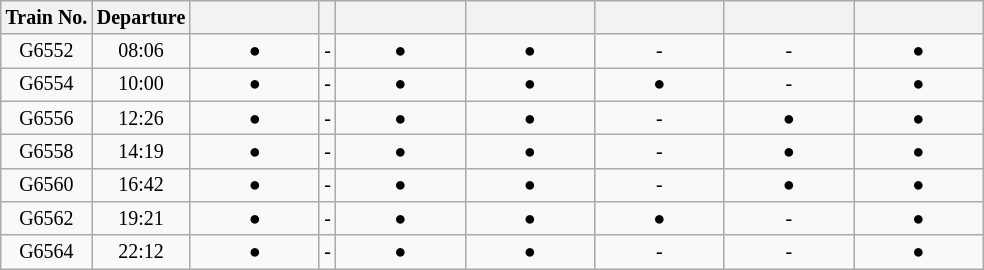<table class="wikitable" style="text-align:center; font-size:smaller" rules="all">
<tr>
<th>Train No.</th>
<th>Departure</th>
<th style="width:6em;"></th>
<th></th>
<th style="width:6em;"></th>
<th style="width:6em;"></th>
<th style="width:6em;"></th>
<th style="width:6em;"></th>
<th style="width:6em;"></th>
</tr>
<tr>
<td>G6552</td>
<td>08:06</td>
<td>●</td>
<td>-</td>
<td>●</td>
<td>●</td>
<td>-</td>
<td>-</td>
<td>●</td>
</tr>
<tr>
<td>G6554</td>
<td>10:00</td>
<td>●</td>
<td>-</td>
<td>●</td>
<td>●</td>
<td>●</td>
<td>-</td>
<td>●</td>
</tr>
<tr>
<td>G6556</td>
<td>12:26</td>
<td>●</td>
<td>-</td>
<td>●</td>
<td>●</td>
<td>-</td>
<td>●</td>
<td>●</td>
</tr>
<tr>
<td>G6558</td>
<td>14:19</td>
<td>●</td>
<td>-</td>
<td>●</td>
<td>●</td>
<td>-</td>
<td>●</td>
<td>●</td>
</tr>
<tr>
<td>G6560</td>
<td>16:42</td>
<td>●</td>
<td>-</td>
<td>●</td>
<td>●</td>
<td>-</td>
<td>●</td>
<td>●</td>
</tr>
<tr>
<td>G6562</td>
<td>19:21</td>
<td>●</td>
<td>-</td>
<td>●</td>
<td>●</td>
<td>●</td>
<td>-</td>
<td>●</td>
</tr>
<tr>
<td>G6564</td>
<td>22:12</td>
<td>●</td>
<td>-</td>
<td>●</td>
<td>●</td>
<td>-</td>
<td>-</td>
<td>●</td>
</tr>
</table>
